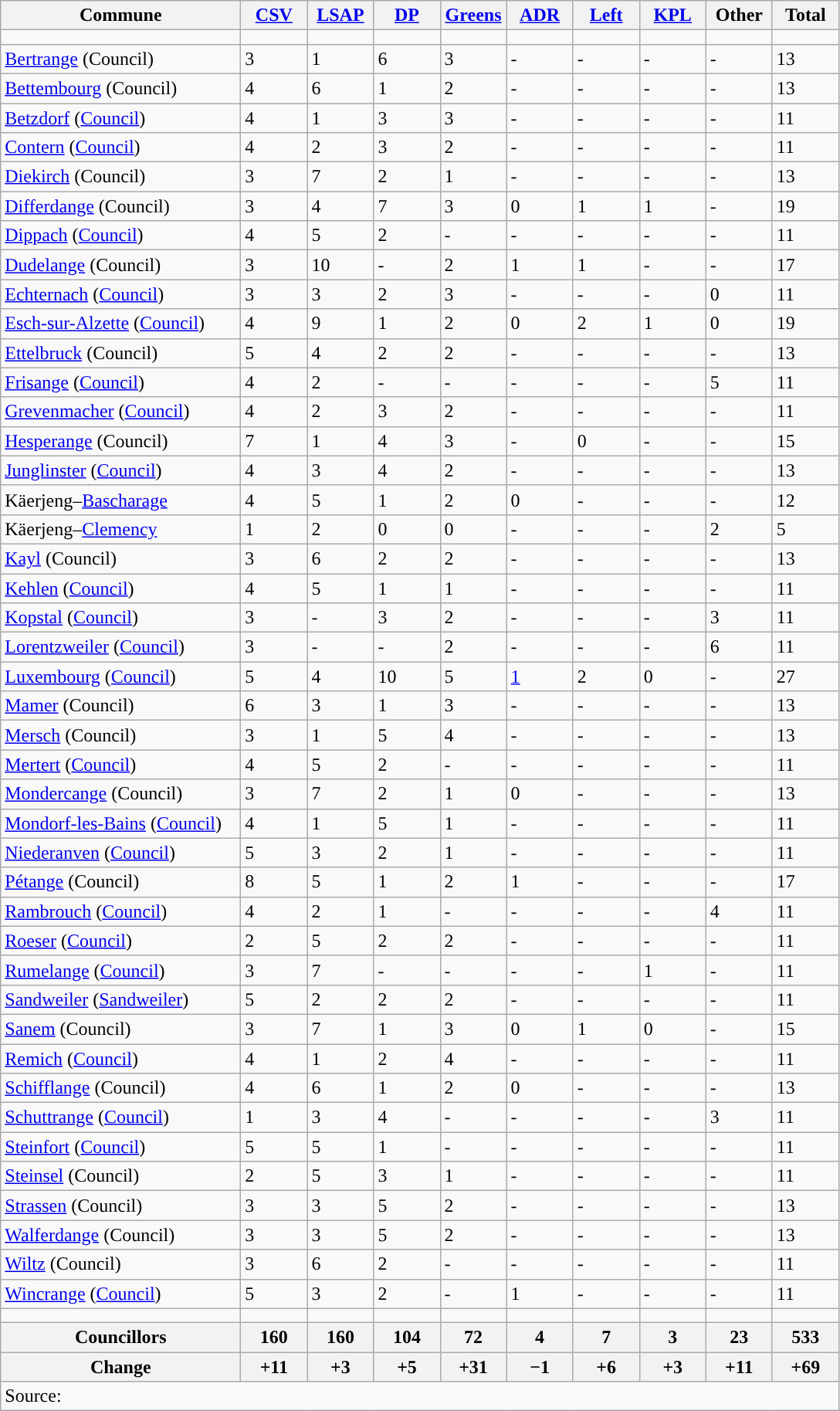<table class="wikitable sortable">
<tr>
<th width=200px>Commune</th>
<th width=50px><a href='#'>CSV</a></th>
<th width=50px><a href='#'>LSAP</a></th>
<th width=50px><a href='#'>DP</a></th>
<th width=50px><a href='#'>Greens</a></th>
<th width=50px><a href='#'>ADR</a></th>
<th width=50px><a href='#'>Left</a></th>
<th width=50px><a href='#'>KPL</a></th>
<th width=50px>Other</th>
<th width=50px>Total</th>
</tr>
<tr>
<td></td>
<td height=5px></td>
<td></td>
<td></td>
<td></td>
<td></td>
<td></td>
<td></td>
<td></td>
<td></td>
</tr>
<tr>
<td><a href='#'>Bertrange</a> (Council)</td>
<td>3</td>
<td>1</td>
<td>6</td>
<td>3</td>
<td>-</td>
<td>-</td>
<td>-</td>
<td>-</td>
<td>13</td>
</tr>
<tr>
<td><a href='#'>Bettembourg</a> (Council)</td>
<td>4</td>
<td>6</td>
<td>1</td>
<td>2</td>
<td>-</td>
<td>-</td>
<td>-</td>
<td>-</td>
<td>13</td>
</tr>
<tr>
<td><a href='#'>Betzdorf</a> (<a href='#'>Council</a>)</td>
<td>4</td>
<td>1</td>
<td>3</td>
<td>3</td>
<td>-</td>
<td>-</td>
<td>-</td>
<td>-</td>
<td>11</td>
</tr>
<tr>
<td><a href='#'>Contern</a> (<a href='#'>Council</a>)</td>
<td>4</td>
<td>2</td>
<td>3</td>
<td>2</td>
<td>-</td>
<td>-</td>
<td>-</td>
<td>-</td>
<td>11</td>
</tr>
<tr>
<td><a href='#'>Diekirch</a> (Council)</td>
<td>3</td>
<td>7</td>
<td>2</td>
<td>1</td>
<td>-</td>
<td>-</td>
<td>-</td>
<td>-</td>
<td>13</td>
</tr>
<tr>
<td><a href='#'>Differdange</a> (Council)</td>
<td>3</td>
<td>4</td>
<td>7</td>
<td>3</td>
<td>0</td>
<td>1</td>
<td>1</td>
<td>-</td>
<td>19</td>
</tr>
<tr>
<td><a href='#'>Dippach</a> (<a href='#'>Council</a>)</td>
<td>4</td>
<td>5</td>
<td>2</td>
<td>-</td>
<td>-</td>
<td>-</td>
<td>-</td>
<td>-</td>
<td>11</td>
</tr>
<tr>
<td><a href='#'>Dudelange</a> (Council)</td>
<td>3</td>
<td>10</td>
<td>-</td>
<td>2</td>
<td>1</td>
<td>1</td>
<td>-</td>
<td>-</td>
<td>17</td>
</tr>
<tr>
<td><a href='#'>Echternach</a> (<a href='#'>Council</a>)</td>
<td>3</td>
<td>3</td>
<td>2</td>
<td>3</td>
<td>-</td>
<td>-</td>
<td>-</td>
<td>0</td>
<td>11</td>
</tr>
<tr>
<td><a href='#'>Esch-sur-Alzette</a> (<a href='#'>Council</a>)</td>
<td>4</td>
<td>9</td>
<td>1</td>
<td>2</td>
<td>0</td>
<td>2</td>
<td>1</td>
<td>0</td>
<td>19</td>
</tr>
<tr>
<td><a href='#'>Ettelbruck</a> (Council)</td>
<td>5</td>
<td>4</td>
<td>2</td>
<td>2</td>
<td>-</td>
<td>-</td>
<td>-</td>
<td>-</td>
<td>13</td>
</tr>
<tr>
<td><a href='#'>Frisange</a> (<a href='#'>Council</a>)</td>
<td>4</td>
<td>2</td>
<td>-</td>
<td>-</td>
<td>-</td>
<td>-</td>
<td>-</td>
<td>5</td>
<td>11</td>
</tr>
<tr>
<td><a href='#'>Grevenmacher</a> (<a href='#'>Council</a>)</td>
<td>4</td>
<td>2</td>
<td>3</td>
<td>2</td>
<td>-</td>
<td>-</td>
<td>-</td>
<td>-</td>
<td>11</td>
</tr>
<tr>
<td><a href='#'>Hesperange</a> (Council)</td>
<td>7</td>
<td>1</td>
<td>4</td>
<td>3</td>
<td>-</td>
<td>0</td>
<td>-</td>
<td>-</td>
<td>15</td>
</tr>
<tr>
<td><a href='#'>Junglinster</a> (<a href='#'>Council</a>)</td>
<td>4</td>
<td>3</td>
<td>4</td>
<td>2</td>
<td>-</td>
<td>-</td>
<td>-</td>
<td>-</td>
<td>13</td>
</tr>
<tr>
<td>Käerjeng–<a href='#'>Bascharage</a></td>
<td>4</td>
<td>5</td>
<td>1</td>
<td>2</td>
<td>0</td>
<td>-</td>
<td>-</td>
<td>-</td>
<td>12</td>
</tr>
<tr>
<td>Käerjeng–<a href='#'>Clemency</a></td>
<td>1</td>
<td>2</td>
<td>0</td>
<td>0</td>
<td>-</td>
<td>-</td>
<td>-</td>
<td>2</td>
<td>5</td>
</tr>
<tr>
<td><a href='#'>Kayl</a> (Council)</td>
<td>3</td>
<td>6</td>
<td>2</td>
<td>2</td>
<td>-</td>
<td>-</td>
<td>-</td>
<td>-</td>
<td>13</td>
</tr>
<tr>
<td><a href='#'>Kehlen</a> (<a href='#'>Council</a>)</td>
<td>4</td>
<td>5</td>
<td>1</td>
<td>1</td>
<td>-</td>
<td>-</td>
<td>-</td>
<td>-</td>
<td>11</td>
</tr>
<tr>
<td><a href='#'>Kopstal</a> (<a href='#'>Council</a>)</td>
<td>3</td>
<td>-</td>
<td>3</td>
<td>2</td>
<td>-</td>
<td>-</td>
<td>-</td>
<td>3</td>
<td>11</td>
</tr>
<tr>
<td><a href='#'>Lorentzweiler</a> (<a href='#'>Council</a>)</td>
<td>3</td>
<td>-</td>
<td>-</td>
<td>2</td>
<td>-</td>
<td>-</td>
<td>-</td>
<td>6</td>
<td>11</td>
</tr>
<tr>
<td><a href='#'>Luxembourg</a> (<a href='#'>Council</a>)</td>
<td>5</td>
<td>4</td>
<td>10</td>
<td>5</td>
<td><a href='#'>1</a></td>
<td>2</td>
<td>0</td>
<td>-</td>
<td>27</td>
</tr>
<tr>
<td><a href='#'>Mamer</a> (Council)</td>
<td>6</td>
<td>3</td>
<td>1</td>
<td>3</td>
<td>-</td>
<td>-</td>
<td>-</td>
<td>-</td>
<td>13</td>
</tr>
<tr>
<td><a href='#'>Mersch</a> (Council)</td>
<td>3</td>
<td>1</td>
<td>5</td>
<td>4</td>
<td>-</td>
<td>-</td>
<td>-</td>
<td>-</td>
<td>13</td>
</tr>
<tr>
<td><a href='#'>Mertert</a> (<a href='#'>Council</a>)</td>
<td>4</td>
<td>5</td>
<td>2</td>
<td>-</td>
<td>-</td>
<td>-</td>
<td>-</td>
<td>-</td>
<td>11</td>
</tr>
<tr>
<td><a href='#'>Mondercange</a> (Council)</td>
<td>3</td>
<td>7</td>
<td>2</td>
<td>1</td>
<td>0</td>
<td>-</td>
<td>-</td>
<td>-</td>
<td>13</td>
</tr>
<tr>
<td><a href='#'>Mondorf-les-Bains</a> (<a href='#'>Council</a>)</td>
<td>4</td>
<td>1</td>
<td>5</td>
<td>1</td>
<td>-</td>
<td>-</td>
<td>-</td>
<td>-</td>
<td>11</td>
</tr>
<tr>
<td><a href='#'>Niederanven</a> (<a href='#'>Council</a>)</td>
<td>5</td>
<td>3</td>
<td>2</td>
<td>1</td>
<td>-</td>
<td>-</td>
<td>-</td>
<td>-</td>
<td>11</td>
</tr>
<tr>
<td><a href='#'>Pétange</a> (Council)</td>
<td>8</td>
<td>5</td>
<td>1</td>
<td>2</td>
<td>1</td>
<td>-</td>
<td>-</td>
<td>-</td>
<td>17</td>
</tr>
<tr>
<td><a href='#'>Rambrouch</a> (<a href='#'>Council</a>)</td>
<td>4</td>
<td>2</td>
<td>1</td>
<td>-</td>
<td>-</td>
<td>-</td>
<td>-</td>
<td>4</td>
<td>11</td>
</tr>
<tr>
<td><a href='#'>Roeser</a> (<a href='#'>Council</a>)</td>
<td>2</td>
<td>5</td>
<td>2</td>
<td>2</td>
<td>-</td>
<td>-</td>
<td>-</td>
<td>-</td>
<td>11</td>
</tr>
<tr>
<td><a href='#'>Rumelange</a> (<a href='#'>Council</a>)</td>
<td>3</td>
<td>7</td>
<td>-</td>
<td>-</td>
<td>-</td>
<td>-</td>
<td>1</td>
<td>-</td>
<td>11</td>
</tr>
<tr>
<td><a href='#'>Sandweiler</a> (<a href='#'>Sandweiler</a>)</td>
<td>5</td>
<td>2</td>
<td>2</td>
<td>2</td>
<td>-</td>
<td>-</td>
<td>-</td>
<td>-</td>
<td>11</td>
</tr>
<tr>
<td><a href='#'>Sanem</a> (Council)</td>
<td>3</td>
<td>7</td>
<td>1</td>
<td>3</td>
<td>0</td>
<td>1</td>
<td>0</td>
<td>-</td>
<td>15</td>
</tr>
<tr>
<td><a href='#'>Remich</a> (<a href='#'>Council</a>)</td>
<td>4</td>
<td>1</td>
<td>2</td>
<td>4</td>
<td>-</td>
<td>-</td>
<td>-</td>
<td>-</td>
<td>11</td>
</tr>
<tr>
<td><a href='#'>Schifflange</a> (Council)</td>
<td>4</td>
<td>6</td>
<td>1</td>
<td>2</td>
<td>0</td>
<td>-</td>
<td>-</td>
<td>-</td>
<td>13</td>
</tr>
<tr>
<td><a href='#'>Schuttrange</a> (<a href='#'>Council</a>)</td>
<td>1</td>
<td>3</td>
<td>4</td>
<td>-</td>
<td>-</td>
<td>-</td>
<td>-</td>
<td>3</td>
<td>11</td>
</tr>
<tr>
<td><a href='#'>Steinfort</a> (<a href='#'>Council</a>)</td>
<td>5</td>
<td>5</td>
<td>1</td>
<td>-</td>
<td>-</td>
<td>-</td>
<td>-</td>
<td>-</td>
<td>11</td>
</tr>
<tr>
<td><a href='#'>Steinsel</a> (Council)</td>
<td>2</td>
<td>5</td>
<td>3</td>
<td>1</td>
<td>-</td>
<td>-</td>
<td>-</td>
<td>-</td>
<td>11</td>
</tr>
<tr>
<td><a href='#'>Strassen</a> (Council)</td>
<td>3</td>
<td>3</td>
<td>5</td>
<td>2</td>
<td>-</td>
<td>-</td>
<td>-</td>
<td>-</td>
<td>13</td>
</tr>
<tr>
<td><a href='#'>Walferdange</a> (Council)</td>
<td>3</td>
<td>3</td>
<td>5</td>
<td>2</td>
<td>-</td>
<td>-</td>
<td>-</td>
<td>-</td>
<td>13</td>
</tr>
<tr>
<td><a href='#'>Wiltz</a> (Council)</td>
<td>3</td>
<td>6</td>
<td>2</td>
<td>-</td>
<td>-</td>
<td>-</td>
<td>-</td>
<td>-</td>
<td>11</td>
</tr>
<tr>
<td><a href='#'>Wincrange</a> (<a href='#'>Council</a>)</td>
<td>5</td>
<td>3</td>
<td>2</td>
<td>-</td>
<td>1</td>
<td>-</td>
<td>-</td>
<td>-</td>
<td>11</td>
</tr>
<tr>
<td></td>
<td height=5px></td>
<td></td>
<td></td>
<td></td>
<td></td>
<td></td>
<td></td>
<td></td>
<td></td>
</tr>
<tr class="sortbottom">
<th>Councillors</th>
<th>160</th>
<th>160</th>
<th>104</th>
<th>72</th>
<th>4</th>
<th>7</th>
<th>3</th>
<th>23</th>
<th>533</th>
</tr>
<tr class="sortbottom">
<th>Change</th>
<th>+11</th>
<th>+3</th>
<th>+5</th>
<th>+31</th>
<th>−1</th>
<th>+6</th>
<th>+3</th>
<th>+11</th>
<th>+69</th>
</tr>
<tr class="sortbottom">
<td colspan=10>Source: </td>
</tr>
</table>
